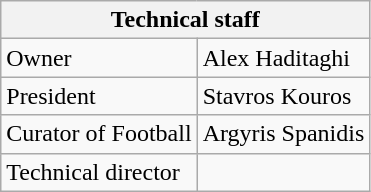<table class="wikitable" style="text-align: center">
<tr>
<th colspan="2">Technical staff</th>
</tr>
<tr>
<td align=left>Owner</td>
<td align=left> Alex Haditaghi</td>
</tr>
<tr>
<td align=left>President</td>
<td align=left> Stavros Kouros</td>
</tr>
<tr>
<td align=left>Curator of Football</td>
<td align=left> Argyris Spanidis</td>
</tr>
<tr>
<td align=left>Technical director</td>
<td align=left></td>
</tr>
</table>
